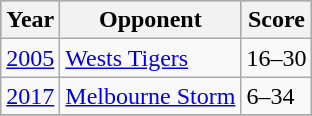<table class="wikitable">
<tr bgcolor=#bdb76b>
<th>Year</th>
<th>Opponent</th>
<th>Score</th>
</tr>
<tr>
<td><a href='#'>2005</a></td>
<td><a href='#'>Wests Tigers</a></td>
<td>16–30</td>
</tr>
<tr>
<td><a href='#'>2017</a></td>
<td><a href='#'>Melbourne Storm</a></td>
<td>6–34</td>
</tr>
<tr>
</tr>
</table>
